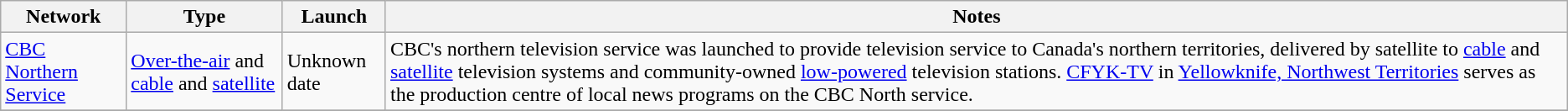<table class="wikitable">
<tr>
<th>Network</th>
<th>Type</th>
<th>Launch</th>
<th>Notes</th>
</tr>
<tr>
<td><a href='#'>CBC Northern Service</a></td>
<td><a href='#'>Over-the-air</a> and <a href='#'>cable</a> and <a href='#'>satellite</a></td>
<td>Unknown date</td>
<td>CBC's northern television service was launched to provide television service to Canada's northern territories, delivered by satellite to <a href='#'>cable</a> and <a href='#'>satellite</a> television systems and community-owned <a href='#'>low-powered</a> television stations. <a href='#'>CFYK-TV</a> in <a href='#'>Yellowknife, Northwest Territories</a> serves as the production centre of local news programs on the CBC North service.</td>
</tr>
<tr>
</tr>
</table>
